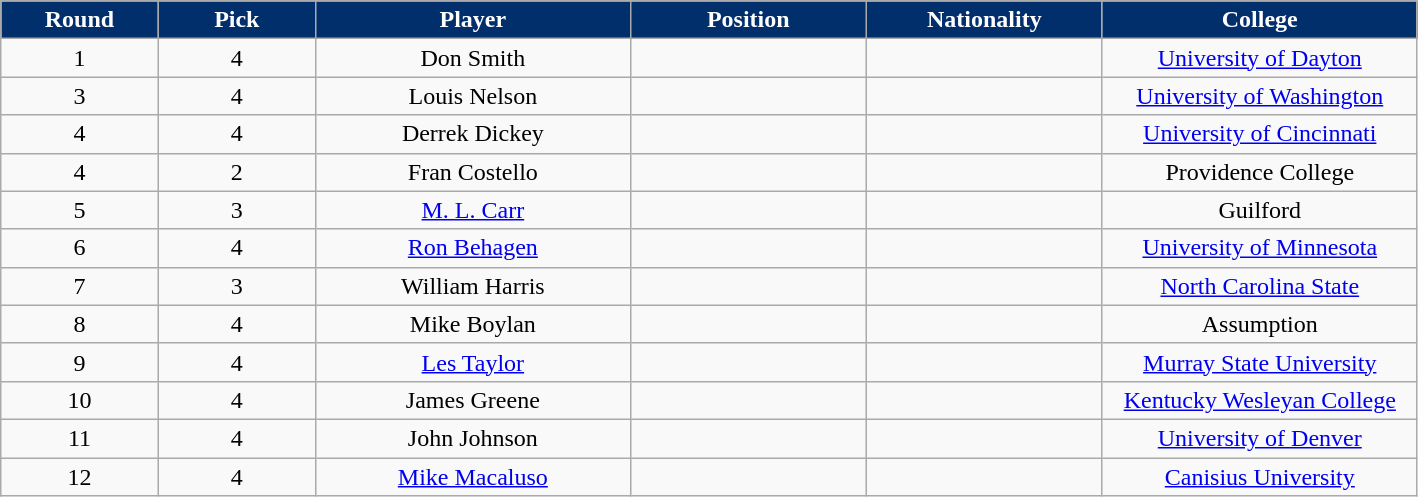<table class="wikitable sortable sortable">
<tr>
<th style="background:#012F6B; color:#FFFFFF" width="10%">Round</th>
<th style="background:#012F6B; color:#FFFFFF" width="10%">Pick</th>
<th style="background:#012F6B; color:#FFFFFF" width="20%">Player</th>
<th style="background:#012F6B; color:#FFFFFF" width="15%">Position</th>
<th style="background:#012F6B; color:#FFFFFF" width="15%">Nationality</th>
<th style="background:#012F6B; color:#FFFFFF" width="20%">College</th>
</tr>
<tr style="text-align: center">
<td>1</td>
<td>4</td>
<td>Don Smith</td>
<td></td>
<td></td>
<td><a href='#'>University of Dayton</a></td>
</tr>
<tr style="text-align: center">
<td>3</td>
<td>4</td>
<td>Louis Nelson</td>
<td></td>
<td></td>
<td><a href='#'>University of Washington</a></td>
</tr>
<tr style="text-align: center">
<td>4</td>
<td>4</td>
<td>Derrek Dickey</td>
<td></td>
<td></td>
<td><a href='#'>University of Cincinnati</a></td>
</tr>
<tr style="text-align: center">
<td>4</td>
<td>2</td>
<td>Fran Costello</td>
<td></td>
<td></td>
<td>Providence College</td>
</tr>
<tr style="text-align: center">
<td>5</td>
<td>3</td>
<td><a href='#'>M. L. Carr</a></td>
<td></td>
<td></td>
<td>Guilford</td>
</tr>
<tr style="text-align: center">
<td>6</td>
<td>4</td>
<td><a href='#'>Ron Behagen</a></td>
<td></td>
<td></td>
<td><a href='#'>University of Minnesota</a></td>
</tr>
<tr style="text-align: center">
<td>7</td>
<td>3</td>
<td>William Harris</td>
<td></td>
<td></td>
<td><a href='#'>North Carolina State</a></td>
</tr>
<tr style="text-align: center">
<td>8</td>
<td>4</td>
<td>Mike Boylan</td>
<td></td>
<td></td>
<td>Assumption</td>
</tr>
<tr style="text-align: center">
<td>9</td>
<td>4</td>
<td><a href='#'>Les Taylor</a></td>
<td></td>
<td></td>
<td><a href='#'>Murray State University</a></td>
</tr>
<tr style="text-align: center">
<td>10</td>
<td>4</td>
<td>James Greene</td>
<td></td>
<td></td>
<td><a href='#'>Kentucky Wesleyan College</a></td>
</tr>
<tr style="text-align: center">
<td>11</td>
<td>4</td>
<td>John Johnson</td>
<td></td>
<td></td>
<td><a href='#'>University of Denver</a></td>
</tr>
<tr style="text-align: center">
<td>12</td>
<td>4</td>
<td><a href='#'>Mike Macaluso</a></td>
<td></td>
<td></td>
<td><a href='#'>Canisius University</a></td>
</tr>
</table>
